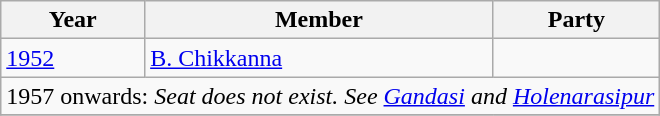<table class="wikitable sortable">
<tr>
<th>Year</th>
<th>Member</th>
<th colspan="2">Party</th>
</tr>
<tr>
<td><a href='#'>1952</a></td>
<td><a href='#'>B. Chikkanna</a></td>
<td></td>
</tr>
<tr>
<td colspan="6" align="center">1957 onwards: <em>Seat does not exist. See <a href='#'>Gandasi</a> and <a href='#'>Holenarasipur</a></em></td>
</tr>
<tr>
</tr>
</table>
